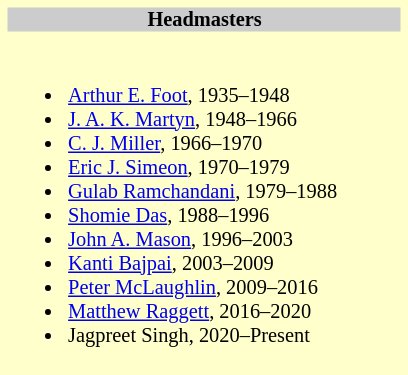<table class="toccolours" style="float:right; clear:left; margin-right:1em; font-size:85%; background:#ffc; color:black; width:20em; max-width:25%;" cellspacing="5" cellpadding="0">
<tr>
<th style="background:#ccc;">Headmasters</th>
</tr>
<tr>
<td style="text-align:left;"><br><ul><li><a href='#'>Arthur E. Foot</a>, 1935–1948</li><li><a href='#'>J. A. K. Martyn</a>, 1948–1966</li><li><a href='#'>C. J. Miller</a>, 1966–1970</li><li><a href='#'>Eric J. Simeon</a>, 1970–1979</li><li><a href='#'>Gulab Ramchandani</a>, 1979–1988</li><li><a href='#'>Shomie Das</a>, 1988–1996</li><li><a href='#'>John A. Mason</a>, 1996–2003</li><li><a href='#'>Kanti Bajpai</a>, 2003–2009</li><li><a href='#'>Peter McLaughlin</a>, 2009–2016</li><li><a href='#'>Matthew Raggett</a>, 2016–2020</li><li>Jagpreet Singh, 2020–Present</li></ul></td>
</tr>
</table>
